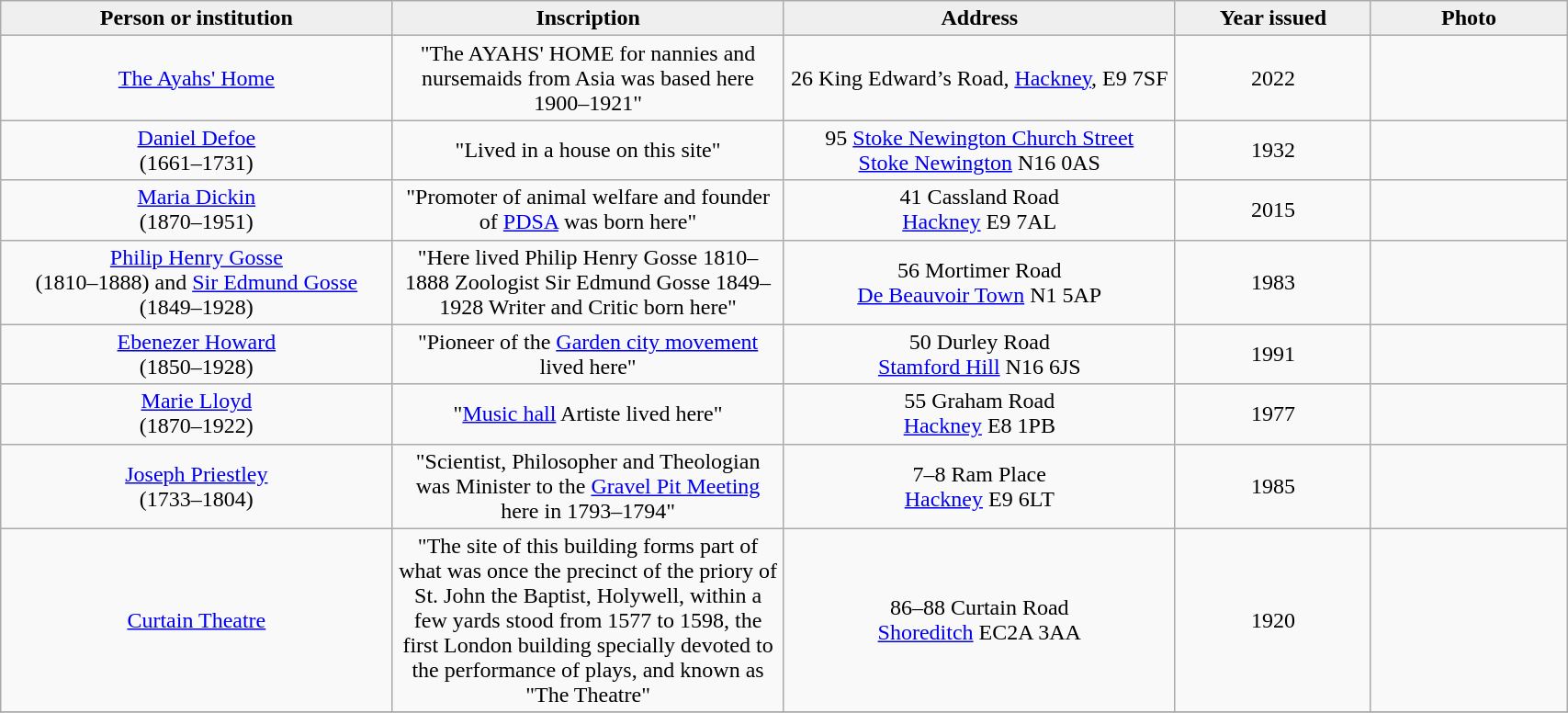<table class="wikitable"  style="width:90%; text-align:center;">
<tr>
<th style="width:20%; background:#efefef;">Person or institution</th>
<th style="width:20%; background:#efefef;">Inscription</th>
<th style="width:20%; background:#efefef;">Address</th>
<th style="width:10%; background:#efefef;">Year issued</th>
<th style="width:10%; background:#efefef;">Photo</th>
</tr>
<tr>
<td><a href='#'>The Ayahs' Home</a></td>
<td>"The AYAHS' HOME for nannies and nursemaids from Asia was based here 1900–1921"</td>
<td>26 King Edward’s Road, <a href='#'>Hackney</a>, E9 7SF</td>
<td>2022</td>
<td></td>
</tr>
<tr>
<td><a href='#'>Daniel Defoe</a><br>(1661–1731)</td>
<td>"Lived in a house on this site"</td>
<td>95 <a href='#'>Stoke Newington Church Street</a><br><a href='#'>Stoke Newington</a> N16 0AS</td>
<td>1932</td>
<td></td>
</tr>
<tr>
<td><a href='#'>Maria Dickin</a><br>(1870–1951)</td>
<td>"Promoter of animal welfare and founder of <a href='#'>PDSA</a> was born here"</td>
<td>41 Cassland Road<br><a href='#'>Hackney</a> E9 7AL</td>
<td>2015</td>
<td></td>
</tr>
<tr>
<td><a href='#'>Philip Henry Gosse</a><br>(1810–1888) and <a href='#'>Sir Edmund Gosse</a><br>(1849–1928)</td>
<td>"Here lived Philip Henry Gosse 1810–1888 Zoologist Sir Edmund Gosse 1849–1928 Writer and Critic born here"</td>
<td>56 Mortimer Road<br><a href='#'>De Beauvoir Town</a> N1 5AP</td>
<td>1983</td>
<td></td>
</tr>
<tr>
<td><a href='#'>Ebenezer Howard</a><br>(1850–1928)</td>
<td>"Pioneer of the <a href='#'>Garden city movement</a> lived here"</td>
<td>50 Durley Road<br><a href='#'>Stamford Hill</a> N16 6JS</td>
<td>1991</td>
<td></td>
</tr>
<tr>
<td><a href='#'>Marie Lloyd</a><br>(1870–1922)</td>
<td>"<a href='#'>Music hall</a> Artiste lived here"</td>
<td>55 Graham Road<br><a href='#'>Hackney</a> E8 1PB</td>
<td>1977</td>
<td></td>
</tr>
<tr>
<td><a href='#'>Joseph Priestley</a><br>(1733–1804)</td>
<td>"Scientist, Philosopher and Theologian was Minister to the <a href='#'>Gravel Pit Meeting</a> here in 1793–1794"</td>
<td>7–8 Ram Place<br><a href='#'>Hackney</a> E9 6LT</td>
<td>1985</td>
<td></td>
</tr>
<tr>
<td><a href='#'>Curtain Theatre</a></td>
<td>"The site of this building forms part of what was once the precinct of the priory of St. John the Baptist, Holywell, within a few yards stood from 1577 to 1598, the first London building specially devoted to the performance of plays, and known as "The Theatre"</td>
<td>86–88 Curtain Road<br><a href='#'>Shoreditch</a> EC2A 3AA</td>
<td>1920</td>
<td></td>
</tr>
<tr>
</tr>
</table>
